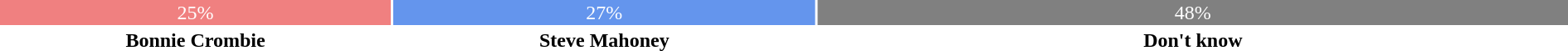<table style="width:100%; text-align:center;">
<tr style="color:white;">
<td style="background:lightcoral; width:25%;">25%</td>
<td style="background:cornflowerblue; width:27%;">27%</td>
<td style="background:gray; width:48%;">48%</td>
</tr>
<tr>
<td><span><strong>Bonnie Crombie</strong></span></td>
<td><span><strong>Steve Mahoney</strong></span></td>
<td><span><strong>Don't know</strong></span></td>
</tr>
</table>
